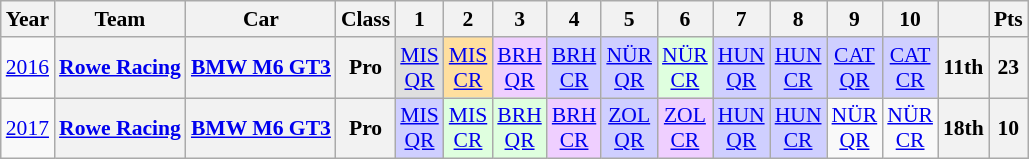<table class="wikitable" border="1" style="text-align:center; font-size:90%;">
<tr>
<th>Year</th>
<th>Team</th>
<th>Car</th>
<th>Class</th>
<th>1</th>
<th>2</th>
<th>3</th>
<th>4</th>
<th>5</th>
<th>6</th>
<th>7</th>
<th>8</th>
<th>9</th>
<th>10</th>
<th></th>
<th>Pts</th>
</tr>
<tr>
<td><a href='#'>2016</a></td>
<th><a href='#'>Rowe Racing</a></th>
<th><a href='#'>BMW M6 GT3</a></th>
<th>Pro</th>
<td style="background:#DFDFDF;"><a href='#'>MIS<br>QR</a><br></td>
<td style="background:#FFDF9F;"><a href='#'>MIS<br>CR</a><br></td>
<td style="background:#EFCFFF;"><a href='#'>BRH<br>QR</a><br></td>
<td style="background:#CFCFFF;"><a href='#'>BRH<br>CR</a><br></td>
<td style="background:#CFCFFF;"><a href='#'>NÜR<br>QR</a><br></td>
<td style="background:#DFFFDF;"><a href='#'>NÜR<br>CR</a><br></td>
<td style="background:#CFCFFF;"><a href='#'>HUN<br>QR</a><br></td>
<td style="background:#CFCFFF;"><a href='#'>HUN<br>CR</a><br></td>
<td style="background:#CFCFFF;"><a href='#'>CAT<br>QR</a><br></td>
<td style="background:#CFCFFF;"><a href='#'>CAT<br>CR</a><br></td>
<th>11th</th>
<th>23</th>
</tr>
<tr>
<td><a href='#'>2017</a></td>
<th><a href='#'>Rowe Racing</a></th>
<th><a href='#'>BMW M6 GT3</a></th>
<th>Pro</th>
<td style="background:#CFCFFF;"><a href='#'>MIS<br>QR</a><br></td>
<td style="background:#DFFFDF;"><a href='#'>MIS<br>CR</a><br></td>
<td style="background:#DFFFDF;"><a href='#'>BRH<br>QR</a><br></td>
<td style="background:#EFCFFF;"><a href='#'>BRH<br>CR</a><br></td>
<td style="background:#CFCFFF;"><a href='#'>ZOL<br>QR</a><br></td>
<td style="background:#EFCFFF;"><a href='#'>ZOL<br>CR</a><br></td>
<td style="background:#CFCFFF;"><a href='#'>HUN<br>QR</a><br></td>
<td style="background:#CFCFFF;"><a href='#'>HUN<br>CR</a><br></td>
<td><a href='#'>NÜR<br>QR</a></td>
<td><a href='#'>NÜR<br>CR</a></td>
<th>18th</th>
<th>10</th>
</tr>
</table>
